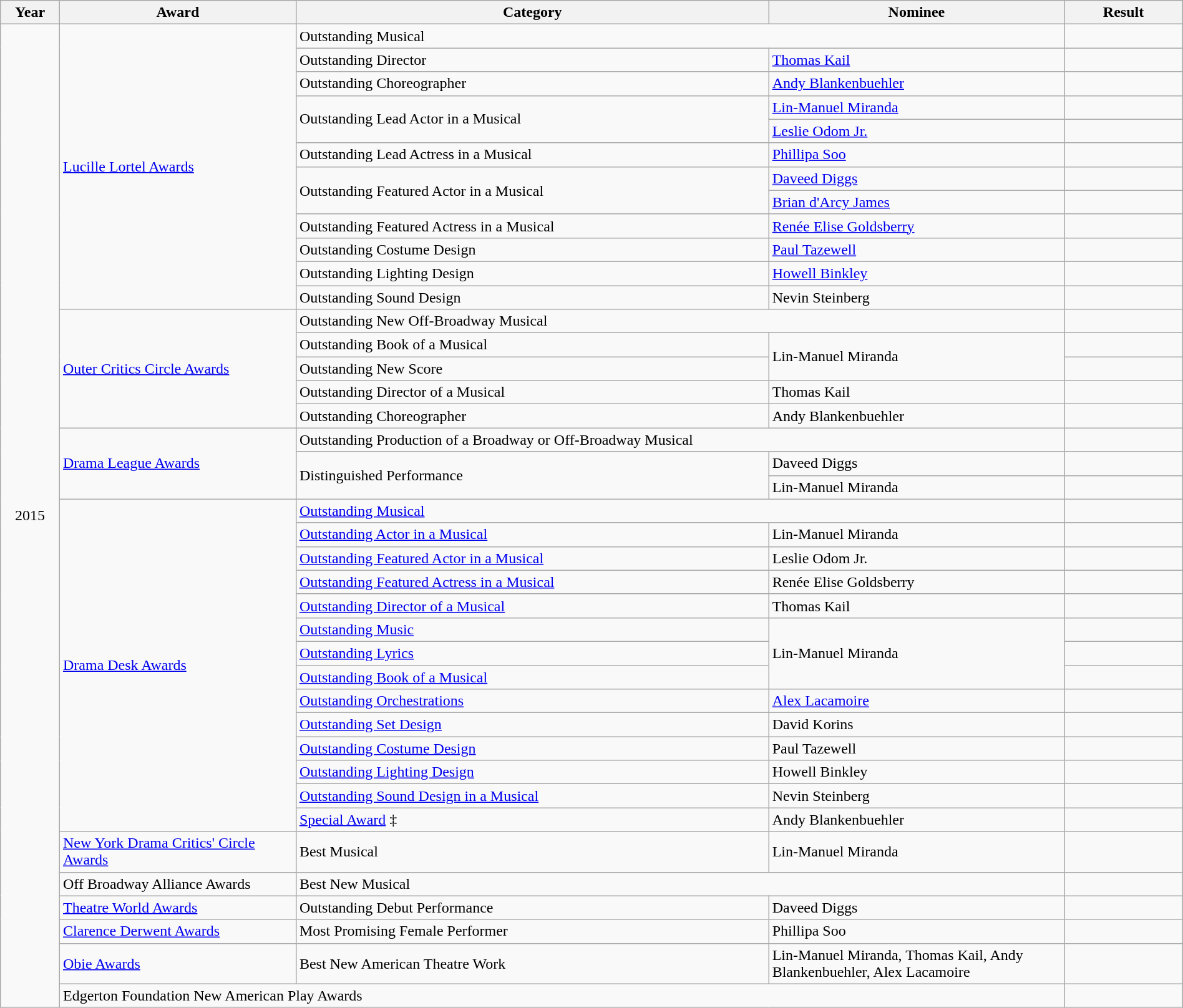<table class="wikitable" style="width:100%;">
<tr>
<th style="width:5%;">Year</th>
<th style="width:20%;">Award</th>
<th style="width:40%;">Category</th>
<th style="width:25%;">Nominee</th>
<th style="width:10%;">Result</th>
</tr>
<tr>
<td rowspan="40" style="text-align:center;">2015</td>
<td rowspan="12"><a href='#'>Lucille Lortel Awards</a></td>
<td colspan="2">Outstanding Musical</td>
<td></td>
</tr>
<tr>
<td>Outstanding Director</td>
<td><a href='#'>Thomas Kail</a></td>
<td></td>
</tr>
<tr>
<td>Outstanding Choreographer</td>
<td><a href='#'>Andy Blankenbuehler</a></td>
<td></td>
</tr>
<tr>
<td rowspan="2">Outstanding Lead Actor in a Musical</td>
<td><a href='#'>Lin-Manuel Miranda</a></td>
<td></td>
</tr>
<tr>
<td><a href='#'>Leslie Odom Jr.</a></td>
<td></td>
</tr>
<tr>
<td>Outstanding Lead Actress in a Musical</td>
<td><a href='#'>Phillipa Soo</a></td>
<td></td>
</tr>
<tr>
<td rowspan="2">Outstanding Featured Actor in a Musical</td>
<td><a href='#'>Daveed Diggs</a></td>
<td></td>
</tr>
<tr>
<td><a href='#'>Brian d'Arcy James</a></td>
<td></td>
</tr>
<tr>
<td>Outstanding Featured Actress in a Musical</td>
<td><a href='#'>Renée Elise Goldsberry</a></td>
<td></td>
</tr>
<tr>
<td>Outstanding Costume Design</td>
<td><a href='#'>Paul Tazewell</a></td>
<td></td>
</tr>
<tr>
<td>Outstanding Lighting Design</td>
<td><a href='#'>Howell Binkley</a></td>
<td></td>
</tr>
<tr>
<td>Outstanding Sound Design</td>
<td>Nevin Steinberg</td>
<td></td>
</tr>
<tr>
<td rowspan="5"><a href='#'>Outer Critics Circle Awards</a></td>
<td colspan="2">Outstanding New Off-Broadway Musical</td>
<td></td>
</tr>
<tr>
<td>Outstanding Book of a Musical</td>
<td rowspan="2">Lin-Manuel Miranda</td>
<td></td>
</tr>
<tr>
<td>Outstanding New Score</td>
<td></td>
</tr>
<tr>
<td>Outstanding Director of a Musical</td>
<td>Thomas Kail</td>
<td></td>
</tr>
<tr>
<td>Outstanding Choreographer</td>
<td>Andy Blankenbuehler</td>
<td></td>
</tr>
<tr>
<td rowspan="3"><a href='#'>Drama League Awards</a></td>
<td colspan="2">Outstanding Production of a Broadway or Off-Broadway Musical</td>
<td></td>
</tr>
<tr>
<td rowspan="2">Distinguished Performance</td>
<td>Daveed Diggs</td>
<td></td>
</tr>
<tr>
<td>Lin-Manuel Miranda</td>
<td></td>
</tr>
<tr>
<td rowspan="14"><a href='#'>Drama Desk Awards</a></td>
<td colspan="2"><a href='#'>Outstanding Musical</a></td>
<td></td>
</tr>
<tr>
<td><a href='#'>Outstanding Actor in a Musical</a></td>
<td>Lin-Manuel Miranda</td>
<td></td>
</tr>
<tr>
<td><a href='#'>Outstanding Featured Actor in a Musical</a></td>
<td>Leslie Odom Jr.</td>
<td></td>
</tr>
<tr>
<td><a href='#'>Outstanding Featured Actress in a Musical</a></td>
<td>Renée Elise Goldsberry</td>
<td></td>
</tr>
<tr>
<td><a href='#'>Outstanding Director of a Musical</a></td>
<td>Thomas Kail</td>
<td></td>
</tr>
<tr>
<td><a href='#'>Outstanding Music</a></td>
<td rowspan="3">Lin-Manuel Miranda</td>
<td></td>
</tr>
<tr>
<td><a href='#'>Outstanding Lyrics</a></td>
<td></td>
</tr>
<tr>
<td><a href='#'>Outstanding Book of a Musical</a></td>
<td></td>
</tr>
<tr>
<td><a href='#'>Outstanding Orchestrations</a></td>
<td><a href='#'>Alex Lacamoire</a></td>
<td></td>
</tr>
<tr>
<td><a href='#'>Outstanding Set Design</a></td>
<td>David Korins</td>
<td></td>
</tr>
<tr>
<td><a href='#'>Outstanding Costume Design</a></td>
<td>Paul Tazewell</td>
<td></td>
</tr>
<tr>
<td><a href='#'>Outstanding Lighting Design</a></td>
<td>Howell Binkley</td>
<td></td>
</tr>
<tr>
<td><a href='#'>Outstanding Sound Design in a Musical</a></td>
<td>Nevin Steinberg</td>
<td></td>
</tr>
<tr>
<td><a href='#'>Special Award</a> ‡</td>
<td>Andy Blankenbuehler</td>
<td></td>
</tr>
<tr>
<td><a href='#'>New York Drama Critics' Circle Awards</a></td>
<td>Best Musical</td>
<td>Lin-Manuel Miranda</td>
<td></td>
</tr>
<tr>
<td>Off Broadway Alliance Awards</td>
<td colspan="2">Best New Musical</td>
<td></td>
</tr>
<tr>
<td><a href='#'>Theatre World Awards</a></td>
<td>Outstanding Debut Performance</td>
<td>Daveed Diggs</td>
<td></td>
</tr>
<tr>
<td><a href='#'>Clarence Derwent Awards</a></td>
<td>Most Promising Female Performer</td>
<td>Phillipa Soo</td>
<td></td>
</tr>
<tr>
<td><a href='#'>Obie Awards</a></td>
<td>Best New American Theatre Work</td>
<td>Lin-Manuel Miranda, Thomas Kail, Andy Blankenbuehler, Alex Lacamoire</td>
<td></td>
</tr>
<tr>
<td colspan="3">Edgerton Foundation New American Play Awards</td>
<td></td>
</tr>
</table>
